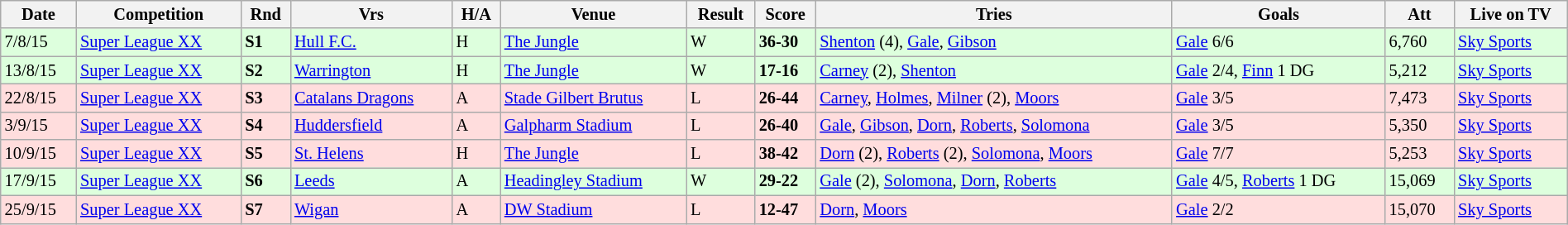<table class="wikitable"  style="font-size:85%; width:100%;">
<tr>
<th>Date</th>
<th>Competition</th>
<th>Rnd</th>
<th>Vrs</th>
<th>H/A</th>
<th>Venue</th>
<th>Result</th>
<th>Score</th>
<th>Tries</th>
<th>Goals</th>
<th>Att</th>
<th>Live on TV</th>
</tr>
<tr style="background:#dfd; width:20px;"| >
<td>7/8/15</td>
<td><a href='#'>Super League XX</a></td>
<td><strong>S1</strong></td>
<td><a href='#'>Hull F.C.</a></td>
<td>H</td>
<td><a href='#'>The Jungle</a></td>
<td>W</td>
<td><strong>36-30</strong></td>
<td><a href='#'>Shenton</a> (4), <a href='#'>Gale</a>, <a href='#'>Gibson</a></td>
<td><a href='#'>Gale</a> 6/6</td>
<td>6,760</td>
<td><a href='#'>Sky Sports</a></td>
</tr>
<tr style="background:#dfd; width:20px;"| >
<td>13/8/15</td>
<td><a href='#'>Super League XX</a></td>
<td><strong>S2</strong></td>
<td><a href='#'>Warrington</a></td>
<td>H</td>
<td><a href='#'>The Jungle</a></td>
<td>W</td>
<td><strong>17-16</strong></td>
<td><a href='#'>Carney</a> (2), <a href='#'>Shenton</a></td>
<td><a href='#'>Gale</a> 2/4, <a href='#'>Finn</a> 1 DG</td>
<td>5,212</td>
<td><a href='#'>Sky Sports</a></td>
</tr>
<tr style="background:#fdd; width:20px;"| >
<td>22/8/15</td>
<td><a href='#'>Super League XX</a></td>
<td><strong>S3</strong></td>
<td><a href='#'>Catalans Dragons</a></td>
<td>A</td>
<td><a href='#'>Stade Gilbert Brutus</a></td>
<td>L</td>
<td><strong>26-44</strong></td>
<td><a href='#'>Carney</a>, <a href='#'>Holmes</a>, <a href='#'>Milner</a> (2), <a href='#'>Moors</a></td>
<td><a href='#'>Gale</a> 3/5</td>
<td>7,473</td>
<td><a href='#'>Sky Sports</a></td>
</tr>
<tr style="background:#fdd; width:20px;"| >
<td>3/9/15</td>
<td><a href='#'>Super League XX</a></td>
<td><strong>S4</strong></td>
<td><a href='#'>Huddersfield</a></td>
<td>A</td>
<td><a href='#'>Galpharm Stadium</a></td>
<td>L</td>
<td><strong>26-40</strong></td>
<td><a href='#'>Gale</a>, <a href='#'>Gibson</a>, <a href='#'>Dorn</a>, <a href='#'>Roberts</a>, <a href='#'>Solomona</a></td>
<td><a href='#'>Gale</a> 3/5</td>
<td>5,350</td>
<td><a href='#'>Sky Sports</a></td>
</tr>
<tr style="background:#fdd; width:20px;"| >
<td>10/9/15</td>
<td><a href='#'>Super League XX</a></td>
<td><strong>S5</strong></td>
<td><a href='#'>St. Helens</a></td>
<td>H</td>
<td><a href='#'>The Jungle</a></td>
<td>L</td>
<td><strong>38-42</strong></td>
<td><a href='#'>Dorn</a> (2), <a href='#'>Roberts</a> (2), <a href='#'>Solomona</a>, <a href='#'>Moors</a></td>
<td><a href='#'>Gale</a> 7/7</td>
<td>5,253</td>
<td><a href='#'>Sky Sports</a></td>
</tr>
<tr style="background:#dfd; width:20px;"| >
<td>17/9/15</td>
<td><a href='#'>Super League XX</a></td>
<td><strong>S6</strong></td>
<td><a href='#'>Leeds</a></td>
<td>A</td>
<td><a href='#'>Headingley Stadium</a></td>
<td>W</td>
<td><strong>29-22</strong></td>
<td><a href='#'>Gale</a> (2), <a href='#'>Solomona</a>, <a href='#'>Dorn</a>, <a href='#'>Roberts</a></td>
<td><a href='#'>Gale</a> 4/5, <a href='#'>Roberts</a> 1 DG</td>
<td>15,069</td>
<td><a href='#'>Sky Sports</a></td>
</tr>
<tr style="background:#fdd; width:20px;"| >
<td>25/9/15</td>
<td><a href='#'>Super League XX</a></td>
<td><strong>S7</strong></td>
<td><a href='#'>Wigan</a></td>
<td>A</td>
<td><a href='#'>DW Stadium</a></td>
<td>L</td>
<td><strong>12-47</strong></td>
<td><a href='#'>Dorn</a>, <a href='#'>Moors</a></td>
<td><a href='#'>Gale</a> 2/2</td>
<td>15,070</td>
<td><a href='#'>Sky Sports</a></td>
</tr>
</table>
